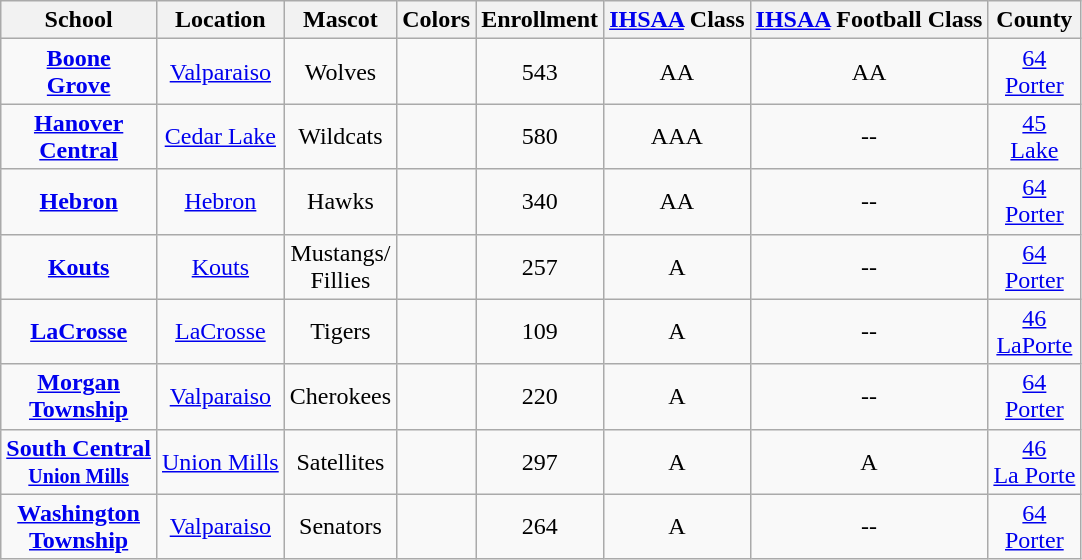<table class="wikitable" style="text-align:center;">
<tr>
<th>School</th>
<th>Location</th>
<th>Mascot</th>
<th>Colors</th>
<th>Enrollment</th>
<th><a href='#'>IHSAA</a> Class</th>
<th><a href='#'>IHSAA</a> Football Class</th>
<th>County</th>
</tr>
<tr>
<td><strong><a href='#'>Boone <br> Grove</a></strong></td>
<td><a href='#'>Valparaiso</a></td>
<td>Wolves</td>
<td> </td>
<td>543</td>
<td>AA</td>
<td>AA</td>
<td><a href='#'>64 <br> Porter</a></td>
</tr>
<tr>
<td><strong><a href='#'>Hanover <br> Central</a></strong></td>
<td><a href='#'>Cedar Lake</a></td>
<td>Wildcats</td>
<td>  </td>
<td>580</td>
<td>AAA</td>
<td>--</td>
<td><a href='#'>45 <br> Lake</a></td>
</tr>
<tr>
<td><strong><a href='#'>Hebron</a></strong></td>
<td><a href='#'>Hebron</a></td>
<td>Hawks</td>
<td> </td>
<td>340</td>
<td>AA</td>
<td>--</td>
<td><a href='#'>64 <br> Porter</a></td>
</tr>
<tr>
<td><strong><a href='#'>Kouts</a></strong></td>
<td><a href='#'>Kouts</a></td>
<td>Mustangs/ <br> Fillies</td>
<td>  </td>
<td>257</td>
<td>A</td>
<td>--</td>
<td><a href='#'>64 <br> Porter</a></td>
</tr>
<tr>
<td><strong><a href='#'>LaCrosse</a></strong></td>
<td><a href='#'>LaCrosse</a></td>
<td>Tigers</td>
<td> </td>
<td>109</td>
<td>A</td>
<td>--</td>
<td><a href='#'>46 <br> LaPorte</a></td>
</tr>
<tr>
<td><strong><a href='#'>Morgan <br> Township</a></strong></td>
<td><a href='#'>Valparaiso</a></td>
<td>Cherokees</td>
<td>  </td>
<td>220</td>
<td>A</td>
<td>--</td>
<td><a href='#'>64 <br> Porter</a></td>
</tr>
<tr>
<td><strong><a href='#'>South Central <br> <small>Union Mills</small></a></strong></td>
<td><a href='#'>Union Mills</a></td>
<td>Satellites</td>
<td>  </td>
<td>297</td>
<td>A</td>
<td>A</td>
<td><a href='#'>46 <br> La Porte</a></td>
</tr>
<tr>
<td><strong><a href='#'>Washington <br> Township</a></strong></td>
<td><a href='#'>Valparaiso</a></td>
<td>Senators</td>
<td>  </td>
<td>264</td>
<td>A</td>
<td>--</td>
<td><a href='#'>64 <br> Porter</a></td>
</tr>
</table>
